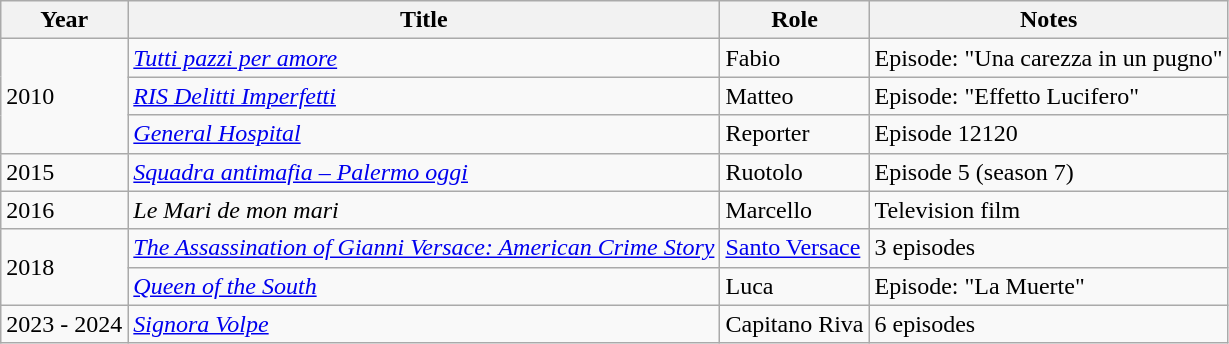<table class="wikitable sortable">
<tr>
<th>Year</th>
<th>Title</th>
<th>Role</th>
<th class="unsortable">Notes</th>
</tr>
<tr>
<td rowspan="3">2010</td>
<td><em><a href='#'>Tutti pazzi per amore</a></em></td>
<td>Fabio</td>
<td>Episode: "Una carezza in un pugno"</td>
</tr>
<tr>
<td><em><a href='#'>RIS Delitti Imperfetti</a></em></td>
<td>Matteo</td>
<td>Episode: "Effetto Lucifero"</td>
</tr>
<tr>
<td><em><a href='#'>General Hospital</a></em></td>
<td>Reporter</td>
<td>Episode 12120</td>
</tr>
<tr>
<td>2015</td>
<td><em><a href='#'>Squadra antimafia – Palermo oggi</a></em></td>
<td>Ruotolo</td>
<td>Episode 5 (season 7)</td>
</tr>
<tr>
<td>2016</td>
<td><em>Le Mari de mon mari</em></td>
<td>Marcello</td>
<td>Television film</td>
</tr>
<tr>
<td rowspan="2">2018</td>
<td><em><a href='#'>The Assassination of Gianni Versace: American Crime Story</a></em></td>
<td><a href='#'>Santo Versace</a></td>
<td>3 episodes</td>
</tr>
<tr>
<td><em><a href='#'>Queen of the South</a></em></td>
<td>Luca</td>
<td>Episode: "La Muerte"</td>
</tr>
<tr>
<td rowspan="2">2023 - 2024</td>
<td><em><a href='#'>Signora Volpe</a></em></td>
<td>Capitano Riva</td>
<td>6 episodes</td>
</tr>
</table>
